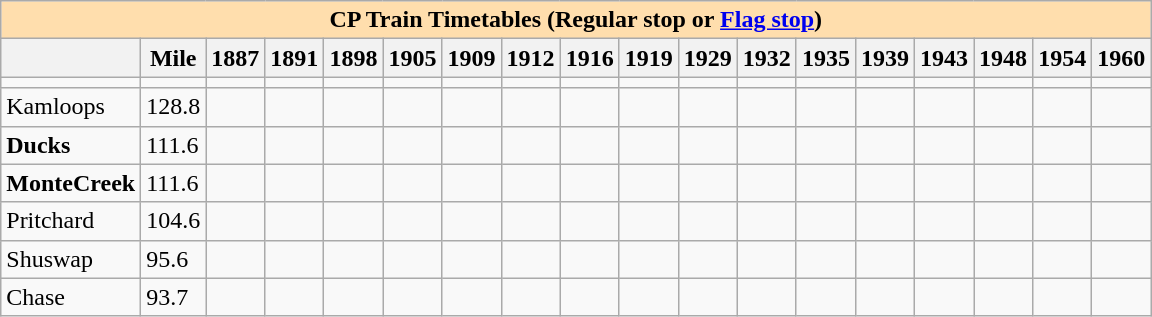<table class="wikitable">
<tr>
<th colspan="18" style="background:#ffdead;">CP Train Timetables (Regular stop or <a href='#'>Flag stop</a>)</th>
</tr>
<tr>
<th></th>
<th>Mile</th>
<th>1887</th>
<th>1891</th>
<th>1898</th>
<th>1905</th>
<th>1909</th>
<th>1912</th>
<th>1916</th>
<th>1919</th>
<th>1929</th>
<th>1932</th>
<th>1935</th>
<th>1939</th>
<th>1943</th>
<th>1948</th>
<th>1954</th>
<th>1960</th>
</tr>
<tr>
<td></td>
<td></td>
<td></td>
<td></td>
<td></td>
<td></td>
<td></td>
<td></td>
<td></td>
<td></td>
<td></td>
<td></td>
<td></td>
<td></td>
<td></td>
<td></td>
<td></td>
<td></td>
</tr>
<tr>
<td>Kamloops</td>
<td>128.8</td>
<td></td>
<td></td>
<td></td>
<td></td>
<td></td>
<td></td>
<td></td>
<td></td>
<td></td>
<td></td>
<td></td>
<td></td>
<td></td>
<td></td>
<td></td>
<td></td>
</tr>
<tr>
<td><strong>Ducks</strong></td>
<td>111.6</td>
<td></td>
<td></td>
<td></td>
<td></td>
<td></td>
<td></td>
<td></td>
<td></td>
<td></td>
<td></td>
<td></td>
<td></td>
<td></td>
<td></td>
<td></td>
<td></td>
</tr>
<tr>
<td><strong>MonteCreek</strong></td>
<td>111.6</td>
<td></td>
<td></td>
<td></td>
<td></td>
<td></td>
<td></td>
<td></td>
<td></td>
<td></td>
<td></td>
<td></td>
<td></td>
<td></td>
<td></td>
<td></td>
<td></td>
</tr>
<tr>
<td>Pritchard</td>
<td>104.6</td>
<td></td>
<td></td>
<td></td>
<td></td>
<td></td>
<td></td>
<td></td>
<td></td>
<td></td>
<td></td>
<td></td>
<td></td>
<td></td>
<td></td>
<td></td>
<td></td>
</tr>
<tr>
<td>Shuswap</td>
<td>95.6</td>
<td></td>
<td></td>
<td></td>
<td></td>
<td></td>
<td></td>
<td></td>
<td></td>
<td></td>
<td></td>
<td></td>
<td></td>
<td></td>
<td></td>
<td></td>
<td></td>
</tr>
<tr>
<td>Chase</td>
<td>93.7</td>
<td></td>
<td></td>
<td></td>
<td></td>
<td></td>
<td></td>
<td></td>
<td></td>
<td></td>
<td></td>
<td></td>
<td></td>
<td></td>
<td></td>
<td></td>
<td></td>
</tr>
</table>
